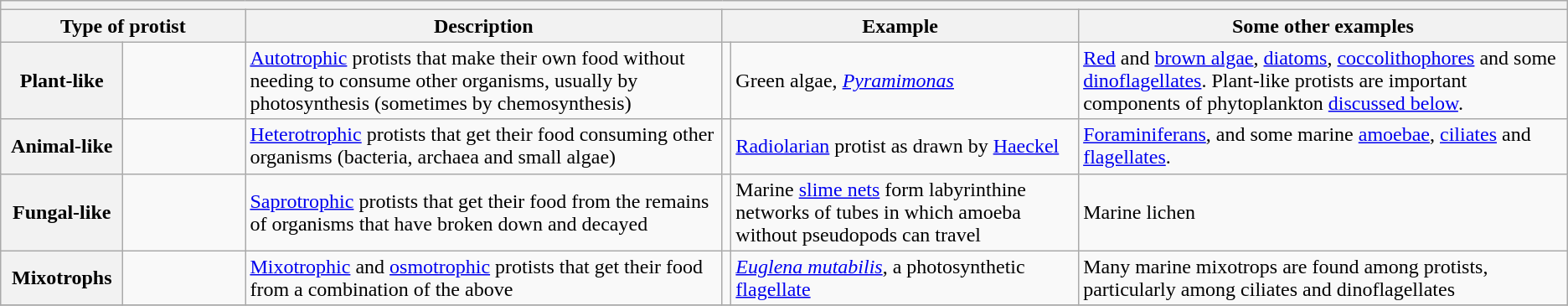<table class="wikitable">
<tr>
<th colspan=8></th>
</tr>
<tr>
<th colspan=2>Type of protist</th>
<th>Description</th>
<th colspan=2>Example</th>
<th>Some other examples</th>
</tr>
<tr>
<th width=90px>Plant-like</th>
<td width=90px></td>
<td><a href='#'>Autotrophic</a> protists that make their own food without needing to consume other organisms, usually by photosynthesis (sometimes by chemosynthesis)</td>
<td></td>
<td>Green algae, <em><a href='#'>Pyramimonas</a></em></td>
<td><a href='#'>Red</a> and <a href='#'>brown algae</a>, <a href='#'>diatoms</a>, <a href='#'>coccolithophores</a> and some <a href='#'>dinoflagellates</a>. Plant-like protists are important components of phytoplankton <a href='#'>discussed below</a>.</td>
</tr>
<tr>
<th>Animal-like</th>
<td></td>
<td><a href='#'>Heterotrophic</a> protists that get their food consuming other organisms (bacteria, archaea and small algae)</td>
<td></td>
<td><a href='#'>Radiolarian</a> protist as drawn by <a href='#'>Haeckel</a></td>
<td><a href='#'>Foraminiferans</a>, and some marine <a href='#'>amoebae</a>, <a href='#'>ciliates</a> and <a href='#'>flagellates</a>.</td>
</tr>
<tr>
<th>Fungal-like</th>
<td></td>
<td><a href='#'>Saprotrophic</a> protists that get their food from the remains of organisms that have broken down and decayed</td>
<td></td>
<td>Marine <a href='#'>slime nets</a> form labyrinthine networks of tubes in which amoeba without pseudopods can travel</td>
<td>Marine lichen</td>
</tr>
<tr>
<th>Mixotrophs</th>
<td></td>
<td><a href='#'>Mixotrophic</a> and <a href='#'>osmotrophic</a> protists that get their food from a combination of the above</td>
<td></td>
<td><em><a href='#'>Euglena mutabilis</a></em>, a photosynthetic <a href='#'>flagellate</a></td>
<td>Many marine mixotrops are found among protists, particularly among ciliates and dinoflagellates</td>
</tr>
<tr>
</tr>
</table>
